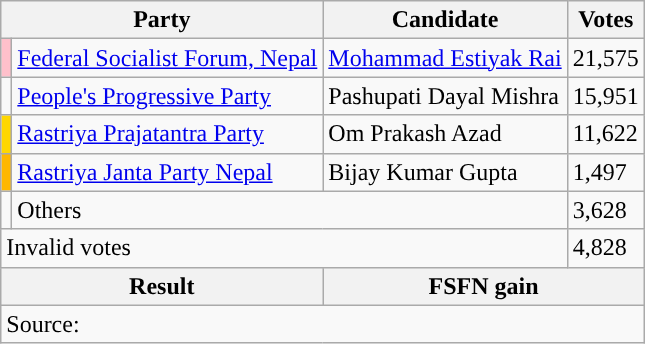<table class="wikitable">
<tr>
<th colspan="2">Party</th>
<th>Candidate</th>
<th>Votes</th>
</tr>
<tr>
<td style="background-color:pink"></td>
<td><a href='#'>Federal Socialist Forum, Nepal</a></td>
<td><a href='#'>Mohammad Estiyak Rai</a></td>
<td>21,575</td>
</tr>
<tr>
<td style="background-color:"></td>
<td><a href='#'>People's Progressive Party</a></td>
<td>Pashupati Dayal Mishra</td>
<td>15,951</td>
</tr>
<tr>
<td style="background-color:gold"></td>
<td><a href='#'>Rastriya Prajatantra Party</a></td>
<td>Om Prakash Azad</td>
<td>11,622</td>
</tr>
<tr>
<td style="background-color:#ffb700"></td>
<td><a href='#'>Rastriya Janta Party Nepal</a></td>
<td>Bijay Kumar Gupta</td>
<td>1,497</td>
</tr>
<tr>
<td></td>
<td colspan="2">Others</td>
<td>3,628</td>
</tr>
<tr>
<td colspan="3">Invalid votes</td>
<td>4,828</td>
</tr>
<tr>
<th colspan="2">Result</th>
<th colspan="2">FSFN gain</th>
</tr>
<tr>
<td colspan="4">Source: </td>
</tr>
</table>
